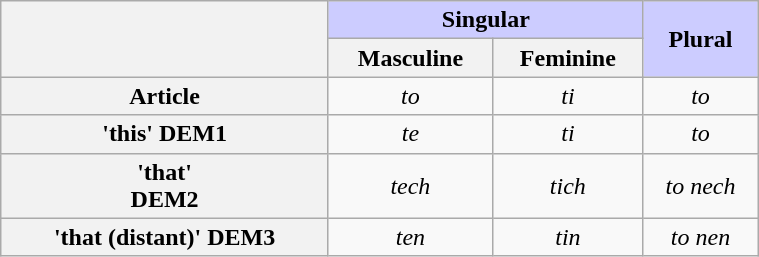<table class="wikitable" border="1" style="text-align: center; width: 40%">
<tr>
<th rowspan="2"></th>
<th colspan="2" style="background:#ccccff"><strong>Singular</strong></th>
<th rowspan="2" style="background:#ccccff"><strong>Plural</strong></th>
</tr>
<tr>
<th>Masculine</th>
<th>Feminine</th>
</tr>
<tr>
<th>Article</th>
<td><em>to</em></td>
<td><em>ti</em></td>
<td><em>to</em></td>
</tr>
<tr>
<th>'this' DEM1</th>
<td><em>te</em></td>
<td><em>ti</em></td>
<td><em>to</em></td>
</tr>
<tr>
<th><strong>'that</strong>'<br>DEM2</th>
<td><em>tech</em></td>
<td><em>tich</em></td>
<td><em>to nech</em></td>
</tr>
<tr>
<th><strong>'that (distant)' DEM3</strong></th>
<td><em>ten</em></td>
<td><em>tin</em></td>
<td><em>to nen</em></td>
</tr>
</table>
